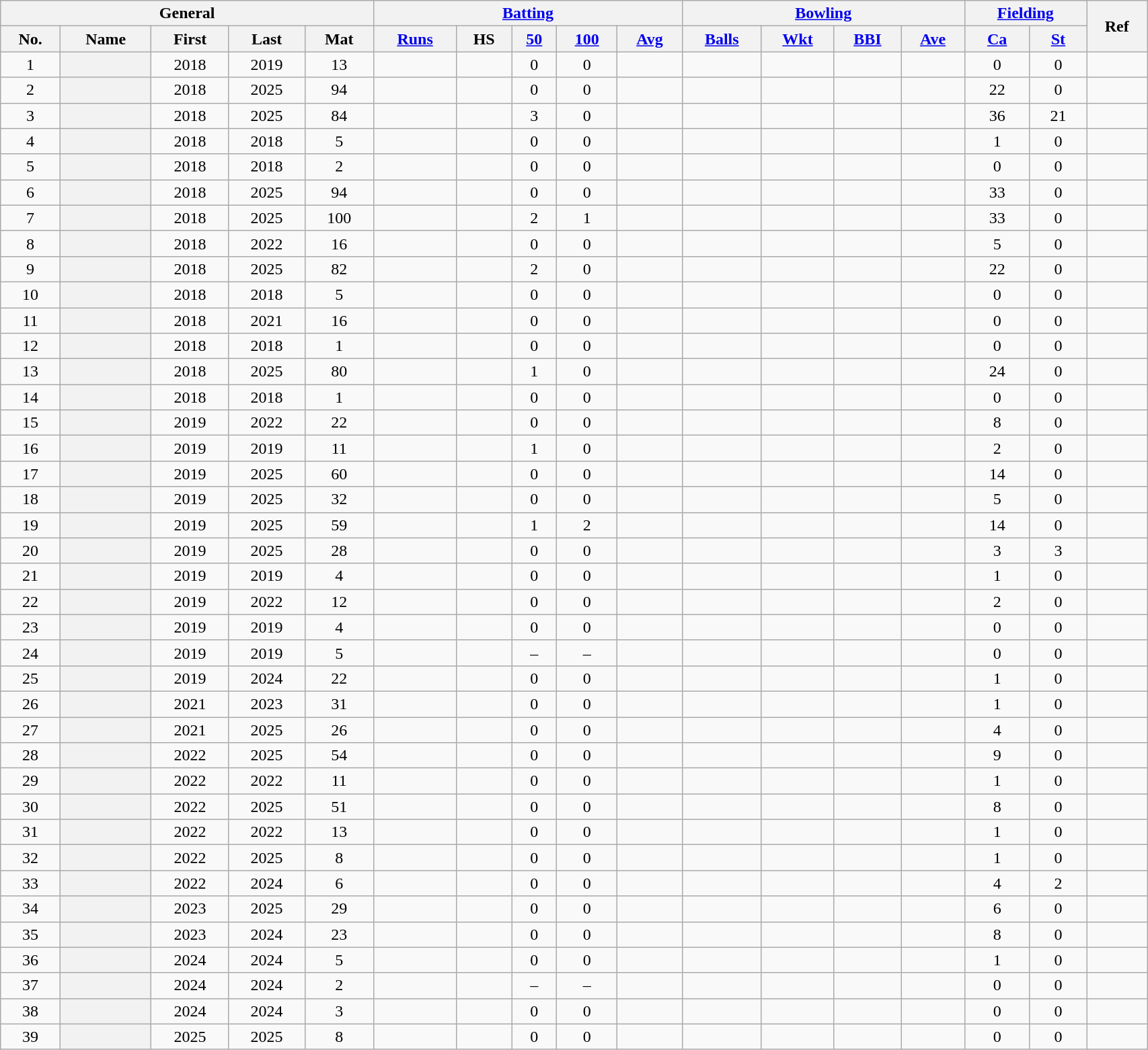<table class="wikitable plainrowheaders sortable" style="text-align:center; font-size:100%" width="90%">
<tr align="center">
<th scope="col" colspan=5 class="unsortable">General</th>
<th scope="col" colspan=5 class="unsortable"><a href='#'>Batting</a></th>
<th scope="col" colspan=4 class="unsortable"><a href='#'>Bowling</a></th>
<th scope="col" colspan=2 class="unsortable"><a href='#'>Fielding</a></th>
<th scope="col" rowspan=2 class="unsortable">Ref</th>
</tr>
<tr align="center">
<th scope="col">No.</th>
<th scope="col">Name</th>
<th scope="col">First</th>
<th scope="col">Last</th>
<th scope="col">Mat</th>
<th scope="col"><a href='#'>Runs</a></th>
<th scope="col">HS</th>
<th scope="col"><a href='#'>50</a></th>
<th scope="col"><a href='#'>100</a></th>
<th scope="col"><a href='#'>Avg</a></th>
<th scope="col"><a href='#'>Balls</a></th>
<th scope="col"><a href='#'>Wkt</a></th>
<th scope="col"><a href='#'>BBI</a></th>
<th scope="col"><a href='#'>Ave</a></th>
<th scope="col"><a href='#'>Ca</a></th>
<th scope="col"><a href='#'>St</a></th>
</tr>
<tr align="center">
<td>1</td>
<th scope="row"></th>
<td>2018</td>
<td>2019</td>
<td>13</td>
<td></td>
<td></td>
<td>0</td>
<td>0</td>
<td></td>
<td></td>
<td></td>
<td></td>
<td></td>
<td>0</td>
<td>0</td>
<td></td>
</tr>
<tr align="center">
<td>2</td>
<th scope="row"></th>
<td>2018</td>
<td>2025</td>
<td>94</td>
<td></td>
<td></td>
<td>0</td>
<td>0</td>
<td></td>
<td></td>
<td></td>
<td></td>
<td></td>
<td>22</td>
<td>0</td>
<td></td>
</tr>
<tr align="center">
<td>3</td>
<th scope="row"></th>
<td>2018</td>
<td>2025</td>
<td>84</td>
<td></td>
<td></td>
<td>3</td>
<td>0</td>
<td></td>
<td></td>
<td></td>
<td></td>
<td></td>
<td>36</td>
<td>21</td>
<td></td>
</tr>
<tr align="center">
<td>4</td>
<th scope="row"></th>
<td>2018</td>
<td>2018</td>
<td>5</td>
<td></td>
<td></td>
<td>0</td>
<td>0</td>
<td></td>
<td></td>
<td></td>
<td></td>
<td></td>
<td>1</td>
<td>0</td>
<td></td>
</tr>
<tr align="center">
<td>5</td>
<th scope="row"></th>
<td>2018</td>
<td>2018</td>
<td>2</td>
<td></td>
<td></td>
<td>0</td>
<td>0</td>
<td></td>
<td></td>
<td></td>
<td></td>
<td></td>
<td>0</td>
<td>0</td>
<td></td>
</tr>
<tr align="center">
<td>6</td>
<th scope="row"></th>
<td>2018</td>
<td>2025</td>
<td>94</td>
<td></td>
<td></td>
<td>0</td>
<td>0</td>
<td></td>
<td></td>
<td></td>
<td></td>
<td></td>
<td>33</td>
<td>0</td>
<td></td>
</tr>
<tr align="center">
<td>7</td>
<th scope="row"></th>
<td>2018</td>
<td>2025</td>
<td>100</td>
<td></td>
<td></td>
<td>2</td>
<td>1</td>
<td></td>
<td></td>
<td></td>
<td></td>
<td></td>
<td>33</td>
<td>0</td>
<td></td>
</tr>
<tr align="center">
<td>8</td>
<th scope="row"></th>
<td>2018</td>
<td>2022</td>
<td>16</td>
<td></td>
<td></td>
<td>0</td>
<td>0</td>
<td></td>
<td></td>
<td></td>
<td></td>
<td></td>
<td>5</td>
<td>0</td>
<td></td>
</tr>
<tr align="center">
<td>9</td>
<th scope="row"></th>
<td>2018</td>
<td>2025</td>
<td>82</td>
<td></td>
<td></td>
<td>2</td>
<td>0</td>
<td></td>
<td></td>
<td></td>
<td></td>
<td></td>
<td>22</td>
<td>0</td>
<td></td>
</tr>
<tr align="center">
<td>10</td>
<th scope="row"></th>
<td>2018</td>
<td>2018</td>
<td>5</td>
<td></td>
<td></td>
<td>0</td>
<td>0</td>
<td></td>
<td></td>
<td></td>
<td></td>
<td></td>
<td>0</td>
<td>0</td>
<td></td>
</tr>
<tr align="center">
<td>11</td>
<th scope="row"></th>
<td>2018</td>
<td>2021</td>
<td>16</td>
<td></td>
<td></td>
<td>0</td>
<td>0</td>
<td></td>
<td></td>
<td></td>
<td></td>
<td></td>
<td>0</td>
<td>0</td>
<td></td>
</tr>
<tr align="center">
<td>12</td>
<th scope="row"></th>
<td>2018</td>
<td>2018</td>
<td>1</td>
<td></td>
<td></td>
<td>0</td>
<td>0</td>
<td></td>
<td></td>
<td></td>
<td></td>
<td></td>
<td>0</td>
<td>0</td>
<td></td>
</tr>
<tr align="center">
<td>13</td>
<th scope="row"></th>
<td>2018</td>
<td>2025</td>
<td>80</td>
<td></td>
<td></td>
<td>1</td>
<td>0</td>
<td></td>
<td></td>
<td></td>
<td></td>
<td></td>
<td>24</td>
<td>0</td>
<td></td>
</tr>
<tr align="center">
<td>14</td>
<th scope="row"></th>
<td>2018</td>
<td>2018</td>
<td>1</td>
<td></td>
<td></td>
<td>0</td>
<td>0</td>
<td></td>
<td></td>
<td></td>
<td></td>
<td></td>
<td>0</td>
<td>0</td>
<td></td>
</tr>
<tr align="center">
<td>15</td>
<th scope="row"></th>
<td>2019</td>
<td>2022</td>
<td>22</td>
<td></td>
<td></td>
<td>0</td>
<td>0</td>
<td></td>
<td></td>
<td></td>
<td></td>
<td></td>
<td>8</td>
<td>0</td>
<td></td>
</tr>
<tr align="center">
<td>16</td>
<th scope="row"></th>
<td>2019</td>
<td>2019</td>
<td>11</td>
<td></td>
<td></td>
<td>1</td>
<td>0</td>
<td></td>
<td></td>
<td></td>
<td></td>
<td></td>
<td>2</td>
<td>0</td>
<td></td>
</tr>
<tr align="center">
<td>17</td>
<th scope="row"></th>
<td>2019</td>
<td>2025</td>
<td>60</td>
<td></td>
<td></td>
<td>0</td>
<td>0</td>
<td></td>
<td></td>
<td></td>
<td></td>
<td></td>
<td>14</td>
<td>0</td>
<td></td>
</tr>
<tr align="center">
<td>18</td>
<th scope="row"></th>
<td>2019</td>
<td>2025</td>
<td>32</td>
<td></td>
<td></td>
<td>0</td>
<td>0</td>
<td></td>
<td></td>
<td></td>
<td></td>
<td></td>
<td>5</td>
<td>0</td>
<td></td>
</tr>
<tr align="center">
<td>19</td>
<th scope="row"></th>
<td>2019</td>
<td>2025</td>
<td>59</td>
<td></td>
<td></td>
<td>1</td>
<td>2</td>
<td></td>
<td></td>
<td></td>
<td></td>
<td></td>
<td>14</td>
<td>0</td>
<td></td>
</tr>
<tr align="center">
<td>20</td>
<th scope="row"></th>
<td>2019</td>
<td>2025</td>
<td>28</td>
<td></td>
<td></td>
<td>0</td>
<td>0</td>
<td></td>
<td></td>
<td></td>
<td></td>
<td></td>
<td>3</td>
<td>3</td>
<td></td>
</tr>
<tr align="center">
<td>21</td>
<th scope="row"></th>
<td>2019</td>
<td>2019</td>
<td>4</td>
<td></td>
<td></td>
<td>0</td>
<td>0</td>
<td></td>
<td></td>
<td></td>
<td></td>
<td></td>
<td>1</td>
<td>0</td>
<td></td>
</tr>
<tr align="center">
<td>22</td>
<th scope="row"></th>
<td>2019</td>
<td>2022</td>
<td>12</td>
<td></td>
<td></td>
<td>0</td>
<td>0</td>
<td></td>
<td></td>
<td></td>
<td></td>
<td></td>
<td>2</td>
<td>0</td>
<td></td>
</tr>
<tr align="center">
<td>23</td>
<th scope="row"></th>
<td>2019</td>
<td>2019</td>
<td>4</td>
<td></td>
<td></td>
<td>0</td>
<td>0</td>
<td></td>
<td></td>
<td></td>
<td></td>
<td></td>
<td>0</td>
<td>0</td>
<td></td>
</tr>
<tr align="center">
<td>24</td>
<th scope="row"></th>
<td>2019</td>
<td>2019</td>
<td>5</td>
<td></td>
<td></td>
<td>–</td>
<td>–</td>
<td></td>
<td></td>
<td></td>
<td></td>
<td></td>
<td>0</td>
<td>0</td>
<td></td>
</tr>
<tr align="center">
<td>25</td>
<th scope="row"></th>
<td>2019</td>
<td>2024</td>
<td>22</td>
<td></td>
<td></td>
<td>0</td>
<td>0</td>
<td></td>
<td></td>
<td></td>
<td></td>
<td></td>
<td>1</td>
<td>0</td>
<td></td>
</tr>
<tr align="center">
<td>26</td>
<th scope="row"></th>
<td>2021</td>
<td>2023</td>
<td>31</td>
<td></td>
<td></td>
<td>0</td>
<td>0</td>
<td></td>
<td></td>
<td></td>
<td></td>
<td></td>
<td>1</td>
<td>0</td>
<td></td>
</tr>
<tr align="center">
<td>27</td>
<th scope="row"></th>
<td>2021</td>
<td>2025</td>
<td>26</td>
<td></td>
<td></td>
<td>0</td>
<td>0</td>
<td></td>
<td></td>
<td></td>
<td></td>
<td></td>
<td>4</td>
<td>0</td>
<td></td>
</tr>
<tr align="center">
<td>28</td>
<th scope="row"></th>
<td>2022</td>
<td>2025</td>
<td>54</td>
<td></td>
<td></td>
<td>0</td>
<td>0</td>
<td></td>
<td></td>
<td></td>
<td></td>
<td></td>
<td>9</td>
<td>0</td>
<td></td>
</tr>
<tr align="center">
<td>29</td>
<th scope="row"></th>
<td>2022</td>
<td>2022</td>
<td>11</td>
<td></td>
<td></td>
<td>0</td>
<td>0</td>
<td></td>
<td></td>
<td></td>
<td></td>
<td></td>
<td>1</td>
<td>0</td>
<td></td>
</tr>
<tr align="center">
<td>30</td>
<th scope="row"></th>
<td>2022</td>
<td>2025</td>
<td>51</td>
<td></td>
<td></td>
<td>0</td>
<td>0</td>
<td></td>
<td></td>
<td></td>
<td></td>
<td></td>
<td>8</td>
<td>0</td>
<td></td>
</tr>
<tr align="center">
<td>31</td>
<th scope="row"></th>
<td>2022</td>
<td>2022</td>
<td>13</td>
<td></td>
<td></td>
<td>0</td>
<td>0</td>
<td></td>
<td></td>
<td></td>
<td></td>
<td></td>
<td>1</td>
<td>0</td>
<td></td>
</tr>
<tr align="center">
<td>32</td>
<th scope="row"></th>
<td>2022</td>
<td>2025</td>
<td>8</td>
<td></td>
<td></td>
<td>0</td>
<td>0</td>
<td></td>
<td></td>
<td></td>
<td></td>
<td></td>
<td>1</td>
<td>0</td>
<td></td>
</tr>
<tr align="center">
<td>33</td>
<th scope="row"></th>
<td>2022</td>
<td>2024</td>
<td>6</td>
<td></td>
<td></td>
<td>0</td>
<td>0</td>
<td></td>
<td></td>
<td></td>
<td></td>
<td></td>
<td>4</td>
<td>2</td>
<td></td>
</tr>
<tr align="center">
<td>34</td>
<th scope="row"></th>
<td>2023</td>
<td>2025</td>
<td>29</td>
<td></td>
<td></td>
<td>0</td>
<td>0</td>
<td></td>
<td></td>
<td></td>
<td></td>
<td></td>
<td>6</td>
<td>0</td>
<td></td>
</tr>
<tr align="center">
<td>35</td>
<th scope="row"></th>
<td>2023</td>
<td>2024</td>
<td>23</td>
<td></td>
<td></td>
<td>0</td>
<td>0</td>
<td></td>
<td></td>
<td></td>
<td></td>
<td></td>
<td>8</td>
<td>0</td>
<td></td>
</tr>
<tr align="center">
<td>36</td>
<th scope="row"></th>
<td>2024</td>
<td>2024</td>
<td>5</td>
<td></td>
<td></td>
<td>0</td>
<td>0</td>
<td></td>
<td></td>
<td></td>
<td></td>
<td></td>
<td>1</td>
<td>0</td>
<td></td>
</tr>
<tr align="center">
<td>37</td>
<th scope="row"></th>
<td>2024</td>
<td>2024</td>
<td>2</td>
<td></td>
<td></td>
<td>–</td>
<td>–</td>
<td></td>
<td></td>
<td></td>
<td></td>
<td></td>
<td>0</td>
<td>0</td>
<td></td>
</tr>
<tr align="center">
<td>38</td>
<th scope="row"></th>
<td>2024</td>
<td>2024</td>
<td>3</td>
<td></td>
<td></td>
<td>0</td>
<td>0</td>
<td></td>
<td></td>
<td></td>
<td></td>
<td></td>
<td>0</td>
<td>0</td>
<td></td>
</tr>
<tr align="center">
<td>39</td>
<th scope="row"></th>
<td>2025</td>
<td>2025</td>
<td>8</td>
<td></td>
<td></td>
<td>0</td>
<td>0</td>
<td></td>
<td></td>
<td></td>
<td></td>
<td></td>
<td>0</td>
<td>0</td>
<td></td>
</tr>
</table>
